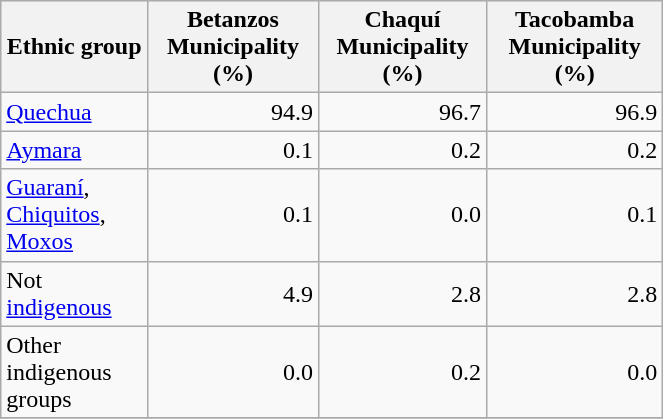<table class="wikitable" border="1" style="width:35%;" border="1">
<tr bgcolor=#EFEFEF>
<th><strong>Ethnic group</strong></th>
<th><strong>Betanzos Municipality (%)</strong></th>
<th><strong>Chaquí Municipality (%)</strong></th>
<th><strong>Tacobamba Municipality (%)</strong></th>
</tr>
<tr>
<td><a href='#'>Quechua</a></td>
<td align="right">94.9</td>
<td align="right">96.7</td>
<td align="right">96.9</td>
</tr>
<tr>
<td><a href='#'>Aymara</a></td>
<td align="right">0.1</td>
<td align="right">0.2</td>
<td align="right">0.2</td>
</tr>
<tr>
<td><a href='#'>Guaraní</a>, <a href='#'>Chiquitos</a>, <a href='#'>Moxos</a></td>
<td align="right">0.1</td>
<td align="right">0.0</td>
<td align="right">0.1</td>
</tr>
<tr>
<td>Not <a href='#'>indigenous</a></td>
<td align="right">4.9</td>
<td align="right">2.8</td>
<td align="right">2.8</td>
</tr>
<tr>
<td>Other indigenous groups</td>
<td align="right">0.0</td>
<td align="right">0.2</td>
<td align="right">0.0</td>
</tr>
<tr>
</tr>
</table>
